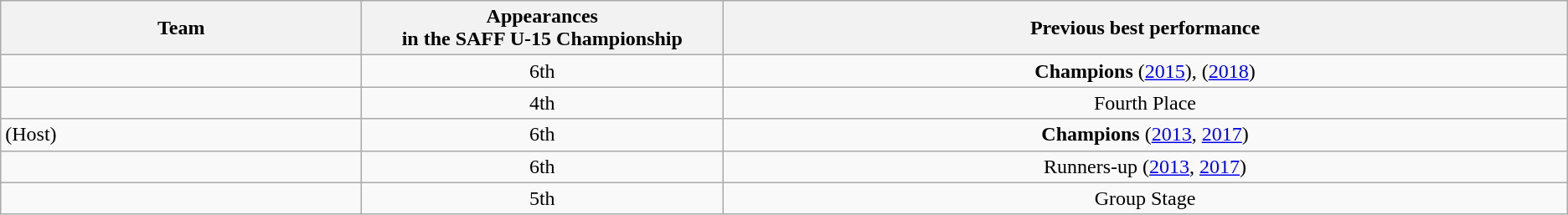<table class="wikitable">
<tr>
<th style="width:16.67%;">Team</th>
<th style="width:16.67%;">Appearances <br> in the SAFF U-15 Championship</th>
<th width=39%>Previous best performance</th>
</tr>
<tr>
<td align="left"></td>
<td align=center>6th</td>
<td align=center><strong>Champions</strong> (<a href='#'>2015</a>), (<a href='#'>2018</a>)</td>
</tr>
<tr>
<td align="left"></td>
<td align=center>4th</td>
<td align=center>Fourth Place</td>
</tr>
<tr>
<td align="left"> (Host)</td>
<td align=center>6th</td>
<td align=center><strong>Champions</strong> (<a href='#'>2013</a>, <a href='#'>2017</a>)</td>
</tr>
<tr>
<td align="left"></td>
<td align=center>6th</td>
<td align=center>Runners-up (<a href='#'>2013</a>, <a href='#'>2017</a>)</td>
</tr>
<tr>
<td align="left"></td>
<td align=center>5th</td>
<td align=center>Group Stage</td>
</tr>
</table>
